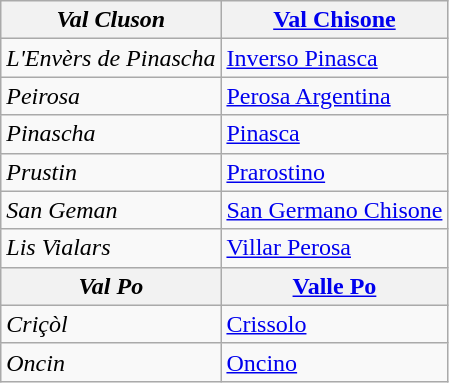<table class="wikitable">
<tr>
<th><em>Val Cluson</em></th>
<th><a href='#'>Val Chisone</a></th>
</tr>
<tr>
<td><em>L'Envèrs de Pinascha</em></td>
<td><a href='#'>Inverso Pinasca</a></td>
</tr>
<tr>
<td><em>Peirosa</em></td>
<td><a href='#'>Perosa Argentina</a></td>
</tr>
<tr>
<td><em>Pinascha</em></td>
<td><a href='#'>Pinasca</a></td>
</tr>
<tr>
<td><em>Prustin</em></td>
<td><a href='#'>Prarostino</a></td>
</tr>
<tr>
<td><em>San Geman</em></td>
<td><a href='#'>San Germano Chisone</a></td>
</tr>
<tr>
<td><em>Lis Vialars</em></td>
<td><a href='#'>Villar Perosa</a></td>
</tr>
<tr>
<th><em>Val Po</em></th>
<th><a href='#'>Valle Po</a></th>
</tr>
<tr>
<td><em>Criçòl</em></td>
<td><a href='#'>Crissolo</a></td>
</tr>
<tr>
<td><em>Oncin</em></td>
<td><a href='#'>Oncino</a></td>
</tr>
</table>
